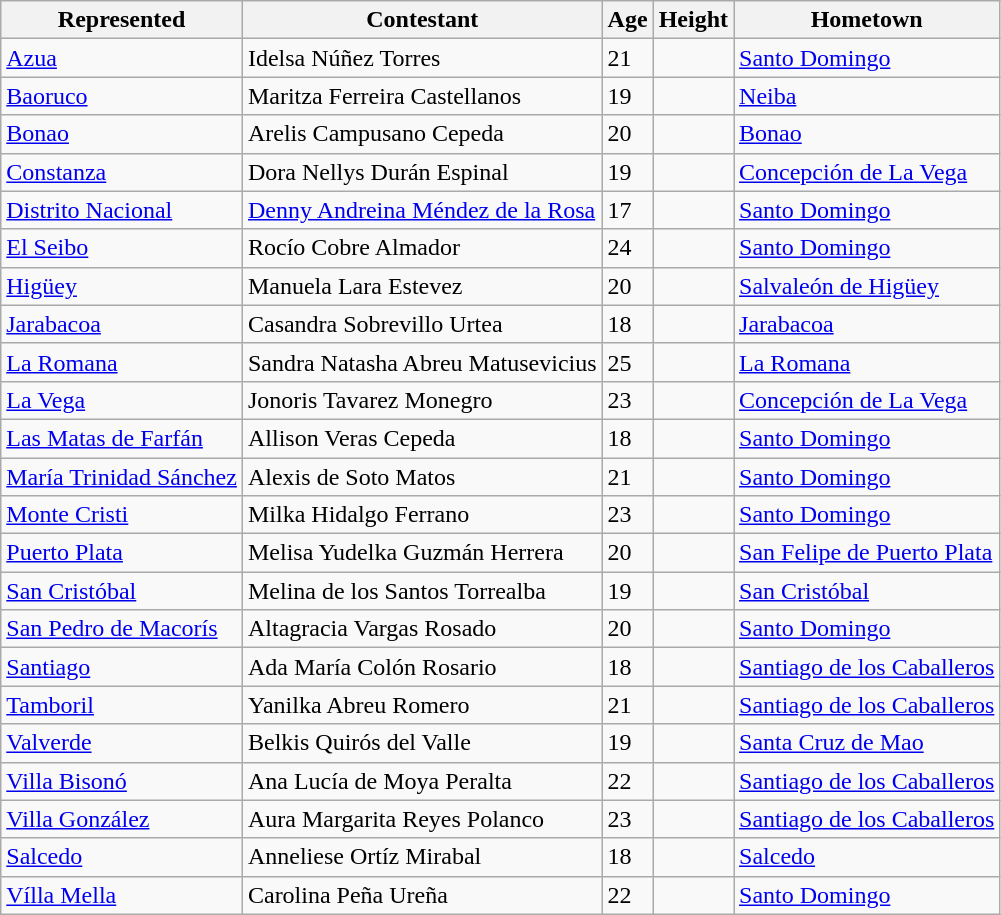<table class="sortable wikitable">
<tr>
<th>Represented</th>
<th>Contestant</th>
<th>Age</th>
<th>Height</th>
<th>Hometown</th>
</tr>
<tr>
<td><a href='#'>Azua</a></td>
<td>Idelsa Núñez Torres</td>
<td>21</td>
<td></td>
<td><a href='#'>Santo Domingo</a></td>
</tr>
<tr>
<td><a href='#'>Baoruco</a></td>
<td>Maritza Ferreira Castellanos</td>
<td>19</td>
<td></td>
<td><a href='#'>Neiba</a></td>
</tr>
<tr>
<td><a href='#'>Bonao</a></td>
<td>Arelis Campusano Cepeda</td>
<td>20</td>
<td></td>
<td><a href='#'>Bonao</a></td>
</tr>
<tr>
<td><a href='#'>Constanza</a></td>
<td>Dora Nellys Durán Espinal</td>
<td>19</td>
<td></td>
<td><a href='#'>Concepción de La Vega</a></td>
</tr>
<tr>
<td><a href='#'>Distrito Nacional</a></td>
<td><a href='#'>Denny Andreina Méndez de la Rosa</a></td>
<td>17</td>
<td></td>
<td><a href='#'>Santo Domingo</a></td>
</tr>
<tr>
<td><a href='#'>El Seibo</a></td>
<td>Rocío Cobre Almador</td>
<td>24</td>
<td></td>
<td><a href='#'>Santo Domingo</a></td>
</tr>
<tr>
<td><a href='#'>Higüey</a></td>
<td>Manuela Lara Estevez</td>
<td>20</td>
<td></td>
<td><a href='#'>Salvaleón de Higüey</a></td>
</tr>
<tr>
<td><a href='#'>Jarabacoa</a></td>
<td>Casandra Sobrevillo Urtea</td>
<td>18</td>
<td></td>
<td><a href='#'>Jarabacoa</a></td>
</tr>
<tr>
<td><a href='#'>La Romana</a></td>
<td>Sandra Natasha Abreu Matusevicius</td>
<td>25</td>
<td></td>
<td><a href='#'>La Romana</a></td>
</tr>
<tr>
<td><a href='#'>La Vega</a></td>
<td>Jonoris Tavarez Monegro</td>
<td>23</td>
<td></td>
<td><a href='#'>Concepción de La Vega</a></td>
</tr>
<tr>
<td><a href='#'>Las Matas de Farfán</a></td>
<td>Allison Veras Cepeda</td>
<td>18</td>
<td></td>
<td><a href='#'>Santo Domingo</a></td>
</tr>
<tr>
<td><a href='#'>María Trinidad Sánchez</a></td>
<td>Alexis de Soto Matos</td>
<td>21</td>
<td></td>
<td><a href='#'>Santo Domingo</a></td>
</tr>
<tr>
<td><a href='#'>Monte Cristi</a></td>
<td>Milka Hidalgo Ferrano</td>
<td>23</td>
<td></td>
<td><a href='#'>Santo Domingo</a></td>
</tr>
<tr>
<td><a href='#'>Puerto Plata</a></td>
<td>Melisa Yudelka Guzmán Herrera</td>
<td>20</td>
<td></td>
<td><a href='#'>San Felipe de Puerto Plata</a></td>
</tr>
<tr>
<td><a href='#'>San Cristóbal</a></td>
<td>Melina de los Santos Torrealba</td>
<td>19</td>
<td></td>
<td><a href='#'>San Cristóbal</a></td>
</tr>
<tr>
<td><a href='#'>San Pedro de Macorís</a></td>
<td>Altagracia Vargas Rosado</td>
<td>20</td>
<td></td>
<td><a href='#'>Santo Domingo</a></td>
</tr>
<tr>
<td><a href='#'>Santiago</a></td>
<td>Ada María Colón Rosario</td>
<td>18</td>
<td></td>
<td><a href='#'>Santiago de los Caballeros</a></td>
</tr>
<tr>
<td><a href='#'>Tamboril</a></td>
<td>Yanilka Abreu Romero</td>
<td>21</td>
<td></td>
<td><a href='#'>Santiago de los Caballeros</a></td>
</tr>
<tr>
<td><a href='#'>Valverde</a></td>
<td>Belkis Quirós del Valle</td>
<td>19</td>
<td></td>
<td><a href='#'>Santa Cruz de Mao</a></td>
</tr>
<tr>
<td><a href='#'>Villa Bisonó</a></td>
<td>Ana Lucía de Moya Peralta</td>
<td>22</td>
<td></td>
<td><a href='#'>Santiago de los Caballeros</a></td>
</tr>
<tr>
<td><a href='#'>Villa González</a></td>
<td>Aura Margarita Reyes Polanco</td>
<td>23</td>
<td></td>
<td><a href='#'>Santiago de los Caballeros</a></td>
</tr>
<tr>
<td><a href='#'>Salcedo</a></td>
<td>Anneliese Ortíz Mirabal</td>
<td>18</td>
<td></td>
<td><a href='#'>Salcedo</a></td>
</tr>
<tr>
<td><a href='#'>Vílla Mella</a></td>
<td>Carolina Peña Ureña</td>
<td>22</td>
<td></td>
<td><a href='#'>Santo Domingo</a></td>
</tr>
</table>
